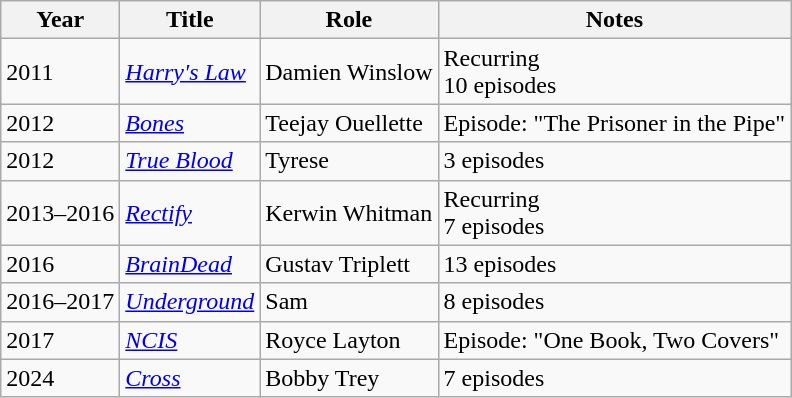<table class="wikitable sortable">
<tr>
<th>Year</th>
<th>Title</th>
<th>Role</th>
<th class="unsortable">Notes</th>
</tr>
<tr>
<td>2011</td>
<td><em><a href='#'>Harry's Law</a></em></td>
<td>Damien Winslow</td>
<td>Recurring<br>10 episodes</td>
</tr>
<tr>
<td>2012</td>
<td><em><a href='#'>Bones</a></em></td>
<td>Teejay Ouellette</td>
<td>Episode: "The Prisoner in the Pipe"</td>
</tr>
<tr>
<td>2012</td>
<td><em><a href='#'>True Blood</a></em></td>
<td>Tyrese</td>
<td>3 episodes</td>
</tr>
<tr>
<td>2013–2016</td>
<td><em><a href='#'>Rectify</a></em></td>
<td>Kerwin Whitman</td>
<td>Recurring<br>7 episodes</td>
</tr>
<tr>
<td>2016</td>
<td><em><a href='#'>BrainDead</a></em></td>
<td>Gustav Triplett</td>
<td>13 episodes</td>
</tr>
<tr>
<td>2016–2017</td>
<td><em><a href='#'>Underground</a></em></td>
<td>Sam</td>
<td>8 episodes</td>
</tr>
<tr>
<td>2017</td>
<td><em><a href='#'>NCIS</a></em></td>
<td>Royce Layton</td>
<td>Episode: "One Book, Two Covers"</td>
</tr>
<tr>
<td>2024</td>
<td><em><a href='#'>Cross</a></em></td>
<td>Bobby Trey</td>
<td>7 episodes</td>
</tr>
</table>
